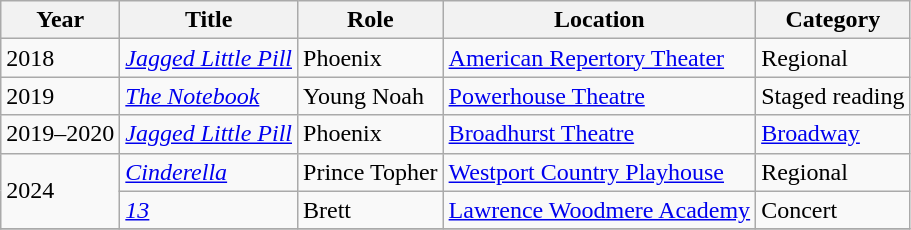<table class="wikitable">
<tr>
<th>Year</th>
<th>Title</th>
<th>Role</th>
<th>Location</th>
<th>Category</th>
</tr>
<tr>
<td>2018</td>
<td><em><a href='#'>Jagged Little Pill</a></em></td>
<td>Phoenix</td>
<td><a href='#'>American Repertory Theater</a></td>
<td>Regional</td>
</tr>
<tr>
<td>2019</td>
<td><em><a href='#'>The Notebook</a></em></td>
<td>Young Noah</td>
<td><a href='#'>Powerhouse Theatre</a></td>
<td>Staged reading</td>
</tr>
<tr>
<td>2019–2020</td>
<td><em><a href='#'>Jagged Little Pill</a></em></td>
<td>Phoenix</td>
<td><a href='#'>Broadhurst Theatre</a></td>
<td><a href='#'>Broadway</a></td>
</tr>
<tr>
<td rowspan=2>2024</td>
<td><em><a href='#'>Cinderella</a></em></td>
<td>Prince Topher</td>
<td><a href='#'>Westport Country Playhouse</a></td>
<td>Regional</td>
</tr>
<tr>
<td><em><a href='#'>13</a></em></td>
<td>Brett</td>
<td><a href='#'>Lawrence Woodmere Academy</a></td>
<td>Concert</td>
</tr>
<tr>
</tr>
</table>
